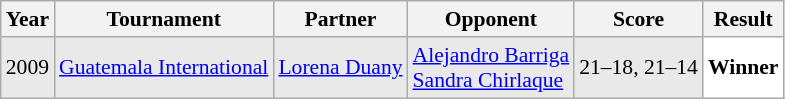<table class="sortable wikitable" style="font-size: 90%;">
<tr>
<th>Year</th>
<th>Tournament</th>
<th>Partner</th>
<th>Opponent</th>
<th>Score</th>
<th>Result</th>
</tr>
<tr style="background:#E9E9E9">
<td align="center">2009</td>
<td align="left"><a href='#'>Guatemala International</a></td>
<td align="left"> <a href='#'>Lorena Duany</a></td>
<td align="left"> <a href='#'>Alejandro Barriga</a> <br>  <a href='#'>Sandra Chirlaque</a></td>
<td align="left">21–18, 21–14</td>
<td style="text-align:left; background:white"> <strong>Winner</strong></td>
</tr>
</table>
